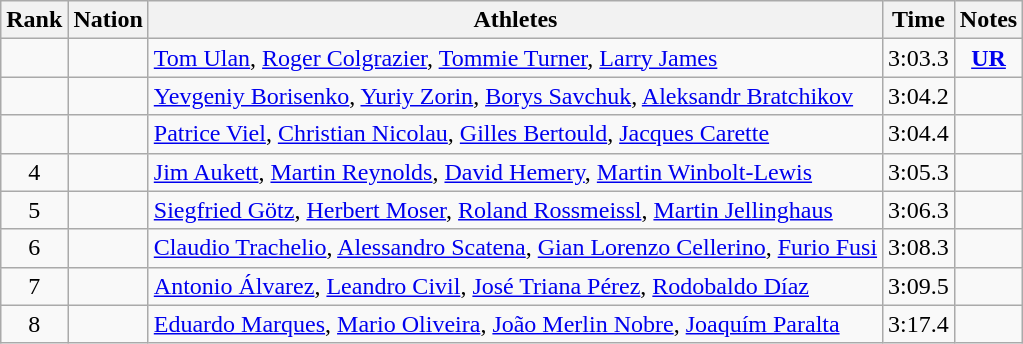<table class="wikitable sortable" style="text-align:center">
<tr>
<th>Rank</th>
<th>Nation</th>
<th>Athletes</th>
<th>Time</th>
<th>Notes</th>
</tr>
<tr>
<td></td>
<td align=left></td>
<td align=left><a href='#'>Tom Ulan</a>, <a href='#'>Roger Colgrazier</a>, <a href='#'>Tommie Turner</a>, <a href='#'>Larry James</a></td>
<td>3:03.3</td>
<td><strong><a href='#'>UR</a></strong></td>
</tr>
<tr>
<td></td>
<td align=left></td>
<td align=left><a href='#'>Yevgeniy Borisenko</a>, <a href='#'>Yuriy Zorin</a>, <a href='#'>Borys Savchuk</a>, <a href='#'>Aleksandr Bratchikov</a></td>
<td>3:04.2</td>
<td></td>
</tr>
<tr>
<td></td>
<td align=left></td>
<td align=left><a href='#'>Patrice Viel</a>, <a href='#'>Christian Nicolau</a>, <a href='#'>Gilles Bertould</a>, <a href='#'>Jacques Carette</a></td>
<td>3:04.4</td>
<td></td>
</tr>
<tr>
<td>4</td>
<td align=left></td>
<td align=left><a href='#'>Jim Aukett</a>, <a href='#'>Martin Reynolds</a>, <a href='#'>David Hemery</a>, <a href='#'>Martin Winbolt-Lewis</a></td>
<td>3:05.3</td>
<td></td>
</tr>
<tr>
<td>5</td>
<td align=left></td>
<td align=left><a href='#'>Siegfried Götz</a>, <a href='#'>Herbert Moser</a>, <a href='#'>Roland Rossmeissl</a>, <a href='#'>Martin Jellinghaus</a></td>
<td>3:06.3</td>
<td></td>
</tr>
<tr>
<td>6</td>
<td align=left></td>
<td align=left><a href='#'>Claudio Trachelio</a>, <a href='#'>Alessandro Scatena</a>, <a href='#'>Gian Lorenzo Cellerino</a>, <a href='#'>Furio Fusi</a></td>
<td>3:08.3</td>
<td></td>
</tr>
<tr>
<td>7</td>
<td align=left></td>
<td align=left><a href='#'>Antonio Álvarez</a>, <a href='#'>Leandro Civil</a>, <a href='#'>José Triana Pérez</a>, <a href='#'>Rodobaldo Díaz</a></td>
<td>3:09.5</td>
<td></td>
</tr>
<tr>
<td>8</td>
<td align=left></td>
<td align=left><a href='#'>Eduardo Marques</a>, <a href='#'>Mario Oliveira</a>, <a href='#'>João Merlin Nobre</a>, <a href='#'>Joaquím Paralta</a></td>
<td>3:17.4</td>
<td></td>
</tr>
</table>
